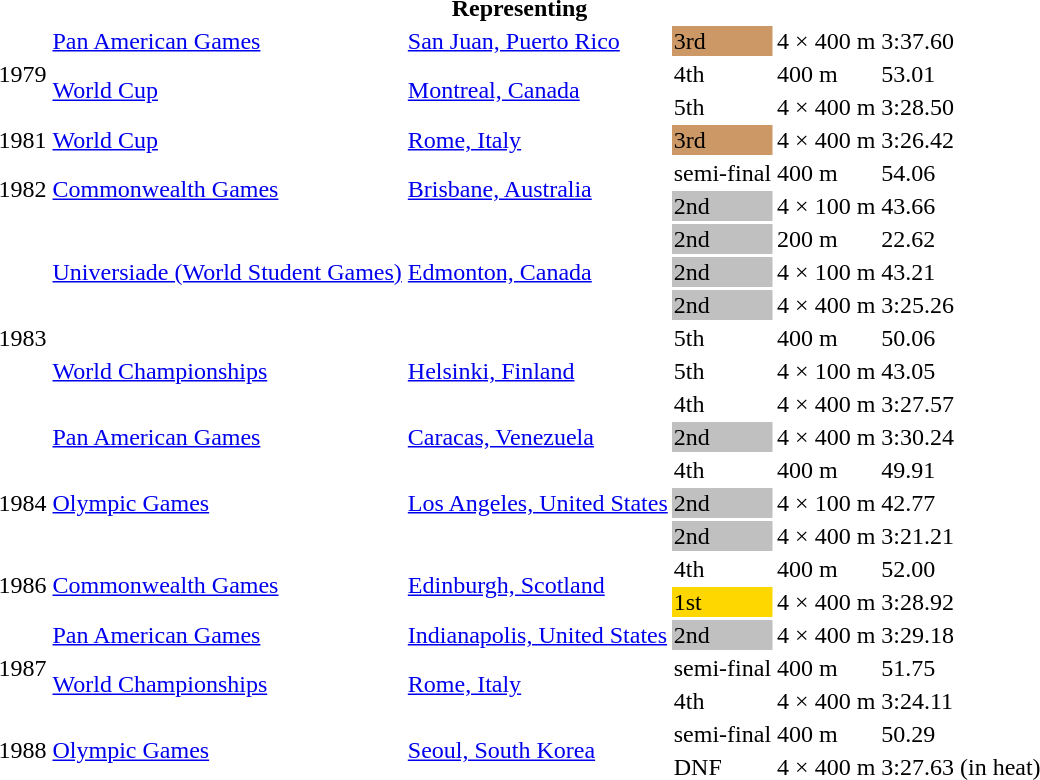<table>
<tr>
<th colspan="6">Representing </th>
</tr>
<tr>
<td rowspan=3>1979</td>
<td><a href='#'>Pan American Games</a></td>
<td><a href='#'>San Juan, Puerto Rico</a></td>
<td bgcolor="cc9966">3rd</td>
<td>4 × 400 m</td>
<td>3:37.60</td>
</tr>
<tr>
<td rowspan=2><a href='#'>World Cup</a></td>
<td rowspan=2><a href='#'>Montreal, Canada</a></td>
<td>4th</td>
<td>400 m</td>
<td>53.01</td>
</tr>
<tr>
<td>5th</td>
<td>4 × 400 m</td>
<td>3:28.50</td>
</tr>
<tr>
<td>1981</td>
<td><a href='#'>World Cup</a></td>
<td><a href='#'>Rome, Italy</a></td>
<td bgcolor="cc9966">3rd</td>
<td>4 × 400 m</td>
<td>3:26.42</td>
</tr>
<tr>
<td rowspan=2>1982</td>
<td rowspan=2><a href='#'>Commonwealth Games</a></td>
<td rowspan=2><a href='#'>Brisbane, Australia</a></td>
<td>semi-final</td>
<td>400 m</td>
<td>54.06</td>
</tr>
<tr>
<td bgcolor="silver">2nd</td>
<td>4 × 100 m</td>
<td>43.66</td>
</tr>
<tr>
<td rowspan=7>1983</td>
<td rowspan=3><a href='#'>Universiade (World Student Games)</a></td>
<td rowspan=3><a href='#'>Edmonton, Canada</a></td>
<td bgcolor="silver">2nd</td>
<td>200 m</td>
<td>22.62</td>
</tr>
<tr>
<td bgcolor="silver">2nd</td>
<td>4 × 100 m</td>
<td>43.21</td>
</tr>
<tr>
<td bgcolor="silver">2nd</td>
<td>4 × 400 m</td>
<td>3:25.26</td>
</tr>
<tr>
<td rowspan=3><a href='#'>World Championships</a></td>
<td rowspan=3><a href='#'>Helsinki, Finland</a></td>
<td>5th</td>
<td>400 m</td>
<td>50.06</td>
</tr>
<tr>
<td>5th</td>
<td>4 × 100 m</td>
<td>43.05</td>
</tr>
<tr>
<td>4th</td>
<td>4 × 400 m</td>
<td>3:27.57</td>
</tr>
<tr>
<td><a href='#'>Pan American Games</a></td>
<td><a href='#'>Caracas, Venezuela</a></td>
<td bgcolor="silver">2nd</td>
<td>4 × 400 m</td>
<td>3:30.24</td>
</tr>
<tr>
<td rowspan=3>1984</td>
<td rowspan=3><a href='#'>Olympic Games</a></td>
<td rowspan=3><a href='#'>Los Angeles, United States</a></td>
<td>4th</td>
<td>400 m</td>
<td>49.91</td>
</tr>
<tr>
<td bgcolor="silver">2nd</td>
<td>4 × 100 m</td>
<td>42.77</td>
</tr>
<tr>
<td bgcolor="silver">2nd</td>
<td>4 × 400 m</td>
<td>3:21.21</td>
</tr>
<tr>
<td rowspan=2>1986</td>
<td rowspan=2><a href='#'>Commonwealth Games</a></td>
<td rowspan=2><a href='#'>Edinburgh, Scotland</a></td>
<td>4th</td>
<td>400 m</td>
<td>52.00</td>
</tr>
<tr>
<td bgcolor="gold">1st</td>
<td>4 × 400 m</td>
<td>3:28.92</td>
</tr>
<tr>
<td rowspan=3>1987</td>
<td><a href='#'>Pan American Games</a></td>
<td><a href='#'>Indianapolis, United States</a></td>
<td bgcolor="silver">2nd</td>
<td>4 × 400 m</td>
<td>3:29.18</td>
</tr>
<tr>
<td rowspan=2><a href='#'>World Championships</a></td>
<td rowspan=2><a href='#'>Rome, Italy</a></td>
<td>semi-final</td>
<td>400 m</td>
<td>51.75</td>
</tr>
<tr>
<td>4th</td>
<td>4 × 400 m</td>
<td>3:24.11</td>
</tr>
<tr>
<td rowspan=2>1988</td>
<td rowspan=2><a href='#'>Olympic Games</a></td>
<td rowspan=2><a href='#'>Seoul, South Korea</a></td>
<td>semi-final</td>
<td>400 m</td>
<td>50.29</td>
</tr>
<tr>
<td>DNF</td>
<td>4 × 400 m</td>
<td>3:27.63 (in heat)</td>
</tr>
</table>
